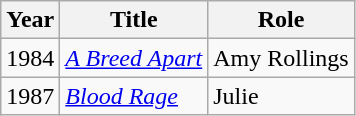<table class="wikitable">
<tr>
<th>Year</th>
<th>Title</th>
<th>Role</th>
</tr>
<tr>
<td>1984</td>
<td><em><a href='#'>A Breed Apart</a></em></td>
<td>Amy Rollings</td>
</tr>
<tr>
<td>1987</td>
<td><em><a href='#'>Blood Rage</a></em></td>
<td>Julie</td>
</tr>
</table>
